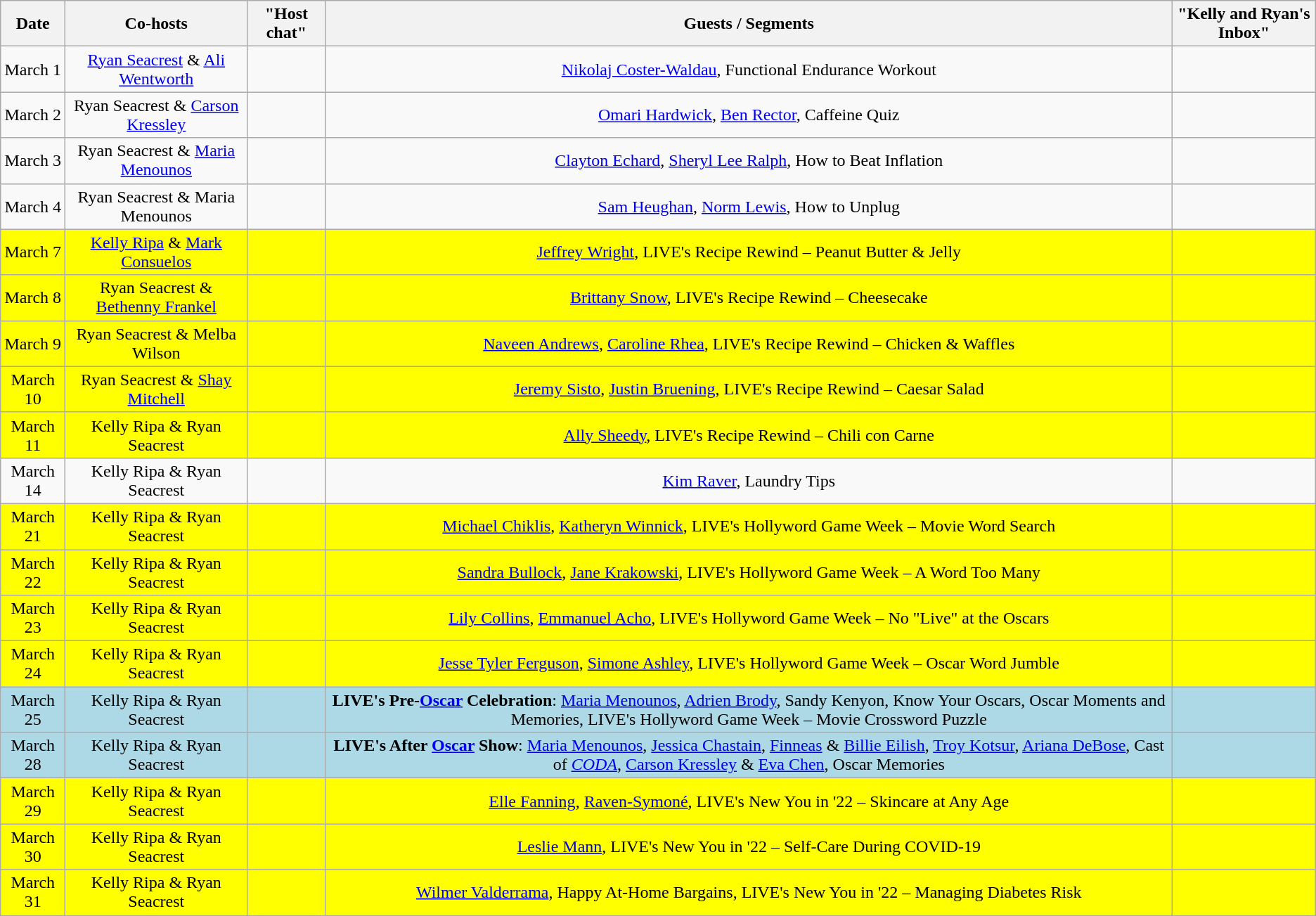<table class="wikitable sortable" style="text-align:center;">
<tr>
<th>Date</th>
<th>Co-hosts</th>
<th>"Host chat"</th>
<th>Guests / Segments</th>
<th>"Kelly and Ryan's Inbox"</th>
</tr>
<tr>
<td>March 1</td>
<td><a href='#'>Ryan Seacrest</a> & <a href='#'>Ali Wentworth</a></td>
<td></td>
<td><a href='#'>Nikolaj Coster-Waldau</a>, Functional Endurance Workout</td>
<td></td>
</tr>
<tr>
<td>March 2</td>
<td>Ryan Seacrest & <a href='#'>Carson Kressley</a></td>
<td></td>
<td><a href='#'>Omari Hardwick</a>, <a href='#'>Ben Rector</a>, Caffeine Quiz</td>
<td></td>
</tr>
<tr>
<td>March 3</td>
<td>Ryan Seacrest & <a href='#'>Maria Menounos</a></td>
<td></td>
<td><a href='#'>Clayton Echard</a>, <a href='#'>Sheryl Lee Ralph</a>, How to Beat Inflation</td>
<td></td>
</tr>
<tr>
<td>March 4</td>
<td>Ryan Seacrest & Maria Menounos</td>
<td></td>
<td><a href='#'>Sam Heughan</a>, <a href='#'>Norm Lewis</a>, How to Unplug</td>
<td></td>
</tr>
<tr style="background:yellow;">
<td>March 7</td>
<td><a href='#'>Kelly Ripa</a> & <a href='#'>Mark Consuelos</a></td>
<td></td>
<td><a href='#'>Jeffrey Wright</a>, LIVE's Recipe Rewind – Peanut Butter & Jelly</td>
<td></td>
</tr>
<tr style="background:yellow;">
<td>March 8</td>
<td>Ryan Seacrest & <a href='#'>Bethenny Frankel</a></td>
<td></td>
<td><a href='#'>Brittany Snow</a>, LIVE's Recipe Rewind – Cheesecake</td>
<td></td>
</tr>
<tr style="background:yellow;">
<td>March 9</td>
<td>Ryan Seacrest & Melba Wilson</td>
<td></td>
<td><a href='#'>Naveen Andrews</a>, <a href='#'>Caroline Rhea</a>, LIVE's Recipe Rewind – Chicken & Waffles</td>
<td></td>
</tr>
<tr style="background:yellow;">
<td>March 10</td>
<td>Ryan Seacrest & <a href='#'>Shay Mitchell</a></td>
<td></td>
<td><a href='#'>Jeremy Sisto</a>, <a href='#'>Justin Bruening</a>, LIVE's Recipe Rewind – Caesar Salad</td>
<td></td>
</tr>
<tr style="background:yellow;">
<td>March 11</td>
<td>Kelly Ripa & Ryan Seacrest</td>
<td></td>
<td><a href='#'>Ally Sheedy</a>, LIVE's Recipe Rewind – Chili con Carne</td>
<td></td>
</tr>
<tr>
<td>March 14</td>
<td>Kelly Ripa & Ryan Seacrest</td>
<td></td>
<td><a href='#'>Kim Raver</a>, Laundry Tips</td>
<td></td>
</tr>
<tr style="background:yellow;">
<td>March 21</td>
<td>Kelly Ripa & Ryan Seacrest</td>
<td></td>
<td><a href='#'>Michael Chiklis</a>, <a href='#'>Katheryn Winnick</a>, LIVE's Hollyword Game Week – Movie Word Search</td>
<td></td>
</tr>
<tr style="background:yellow;">
<td>March 22</td>
<td>Kelly Ripa & Ryan Seacrest</td>
<td></td>
<td><a href='#'>Sandra Bullock</a>, <a href='#'>Jane Krakowski</a>, LIVE's Hollyword Game Week – A Word Too Many</td>
<td></td>
</tr>
<tr style="background:yellow;">
<td>March 23</td>
<td>Kelly Ripa & Ryan Seacrest</td>
<td></td>
<td><a href='#'>Lily Collins</a>, <a href='#'>Emmanuel Acho</a>, LIVE's Hollyword Game Week – No "Live" at the Oscars</td>
<td></td>
</tr>
<tr style="background:yellow;">
<td>March 24</td>
<td>Kelly Ripa & Ryan Seacrest</td>
<td></td>
<td><a href='#'>Jesse Tyler Ferguson</a>, <a href='#'>Simone Ashley</a>, LIVE's Hollyword Game Week – Oscar Word Jumble</td>
<td></td>
</tr>
<tr style="background:lightblue;">
<td>March 25</td>
<td>Kelly Ripa & Ryan Seacrest</td>
<td></td>
<td><strong>LIVE's Pre-<a href='#'>Oscar</a> Celebration</strong>: <a href='#'>Maria Menounos</a>, <a href='#'>Adrien Brody</a>, Sandy Kenyon, Know Your Oscars, Oscar Moments and Memories, LIVE's Hollyword Game Week – Movie Crossword Puzzle</td>
<td></td>
</tr>
<tr style="background:lightblue;">
<td>March 28</td>
<td>Kelly Ripa & Ryan Seacrest</td>
<td></td>
<td><strong>LIVE's After <a href='#'>Oscar</a> Show</strong>: <a href='#'>Maria Menounos</a>, <a href='#'>Jessica Chastain</a>, <a href='#'>Finneas</a> & <a href='#'>Billie Eilish</a>, <a href='#'>Troy Kotsur</a>, <a href='#'>Ariana DeBose</a>, Cast of <em><a href='#'>CODA</a></em>, <a href='#'>Carson Kressley</a> & <a href='#'>Eva Chen</a>, Oscar Memories</td>
<td></td>
</tr>
<tr style="background:yellow;">
<td>March 29</td>
<td>Kelly Ripa & Ryan Seacrest</td>
<td></td>
<td><a href='#'>Elle Fanning</a>, <a href='#'>Raven-Symoné</a>, LIVE's New You in '22 – Skincare at Any Age</td>
<td></td>
</tr>
<tr style="background:yellow;">
<td>March 30</td>
<td>Kelly Ripa & Ryan Seacrest</td>
<td></td>
<td><a href='#'>Leslie Mann</a>, LIVE's New You in '22 – Self-Care During COVID-19</td>
<td></td>
</tr>
<tr style="background:yellow;">
<td>March 31</td>
<td>Kelly Ripa & Ryan Seacrest</td>
<td></td>
<td><a href='#'>Wilmer Valderrama</a>, Happy At-Home Bargains, LIVE's New You in '22 – Managing Diabetes Risk</td>
<td></td>
</tr>
</table>
